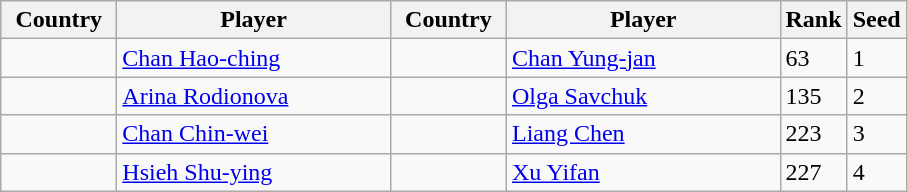<table class="sortable wikitable">
<tr>
<th width="70">Country</th>
<th width="175">Player</th>
<th width="70">Country</th>
<th width="175">Player</th>
<th>Rank</th>
<th>Seed</th>
</tr>
<tr>
<td></td>
<td><a href='#'>Chan Hao-ching</a></td>
<td></td>
<td><a href='#'>Chan Yung-jan</a></td>
<td>63</td>
<td>1</td>
</tr>
<tr>
<td></td>
<td><a href='#'>Arina Rodionova</a></td>
<td></td>
<td><a href='#'>Olga Savchuk</a></td>
<td>135</td>
<td>2</td>
</tr>
<tr>
<td></td>
<td><a href='#'>Chan Chin-wei</a></td>
<td></td>
<td><a href='#'>Liang Chen</a></td>
<td>223</td>
<td>3</td>
</tr>
<tr>
<td></td>
<td><a href='#'>Hsieh Shu-ying</a></td>
<td></td>
<td><a href='#'>Xu Yifan</a></td>
<td>227</td>
<td>4</td>
</tr>
</table>
